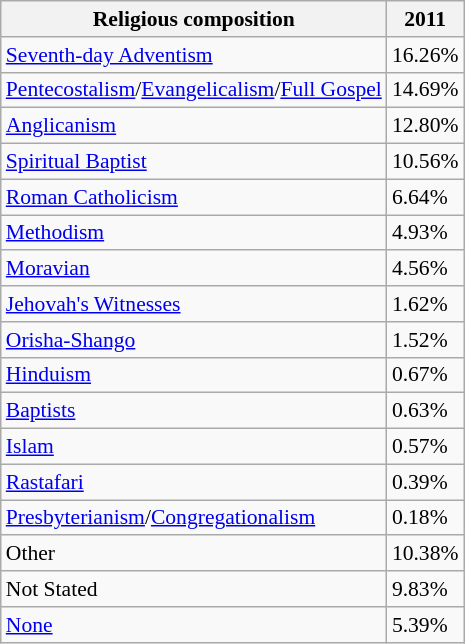<table class="wikitable sortable collapsible" style="font-size: 90%;">
<tr>
<th>Religious composition</th>
<th>2011</th>
</tr>
<tr>
<td><a href='#'>Seventh-day Adventism</a></td>
<td>16.26%</td>
</tr>
<tr>
<td><a href='#'>Pentecostalism</a>/<a href='#'>Evangelicalism</a>/<a href='#'>Full Gospel</a></td>
<td>14.69%</td>
</tr>
<tr>
<td><a href='#'>Anglicanism</a></td>
<td>12.80%</td>
</tr>
<tr>
<td><a href='#'>Spiritual Baptist</a></td>
<td>10.56%</td>
</tr>
<tr>
<td><a href='#'>Roman Catholicism</a></td>
<td>6.64%</td>
</tr>
<tr>
<td><a href='#'>Methodism</a></td>
<td>4.93%</td>
</tr>
<tr>
<td><a href='#'>Moravian</a></td>
<td>4.56%</td>
</tr>
<tr>
<td><a href='#'>Jehovah's Witnesses</a></td>
<td>1.62%</td>
</tr>
<tr>
<td><a href='#'>Orisha-Shango</a></td>
<td>1.52%</td>
</tr>
<tr>
<td><a href='#'>Hinduism</a></td>
<td>0.67%</td>
</tr>
<tr>
<td><a href='#'>Baptists</a></td>
<td>0.63%</td>
</tr>
<tr>
<td><a href='#'>Islam</a></td>
<td>0.57%</td>
</tr>
<tr>
<td><a href='#'>Rastafari</a></td>
<td>0.39%</td>
</tr>
<tr>
<td><a href='#'>Presbyterianism</a>/<a href='#'>Congregationalism</a></td>
<td>0.18%</td>
</tr>
<tr>
<td>Other</td>
<td>10.38%</td>
</tr>
<tr>
<td>Not Stated</td>
<td>9.83%</td>
</tr>
<tr>
<td><a href='#'>None</a></td>
<td>5.39%</td>
</tr>
</table>
